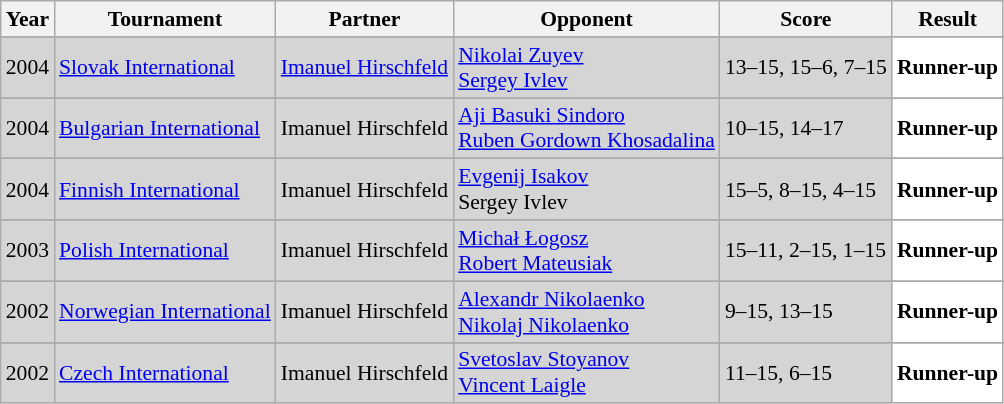<table class="sortable wikitable" style="font-size: 90%;">
<tr>
<th>Year</th>
<th>Tournament</th>
<th>Partner</th>
<th>Opponent</th>
<th>Score</th>
<th>Result</th>
</tr>
<tr>
</tr>
<tr style="background:#D5D5D5">
<td align="center">2004</td>
<td align="left"><a href='#'>Slovak International</a></td>
<td align="left"> <a href='#'>Imanuel Hirschfeld</a></td>
<td align="left"> <a href='#'>Nikolai Zuyev</a> <br>  <a href='#'>Sergey Ivlev</a></td>
<td align="left">13–15, 15–6, 7–15</td>
<td style="text-align:left; background:white"> <strong>Runner-up</strong></td>
</tr>
<tr>
</tr>
<tr style="background:#D5D5D5">
<td align="center">2004</td>
<td align="left"><a href='#'>Bulgarian International</a></td>
<td align="left"> Imanuel Hirschfeld</td>
<td align="left"> <a href='#'>Aji Basuki Sindoro</a> <br>  <a href='#'>Ruben Gordown Khosadalina</a></td>
<td align="left">10–15, 14–17</td>
<td style="text-align:left; background:white"> <strong>Runner-up</strong></td>
</tr>
<tr>
</tr>
<tr style="background:#D5D5D5">
<td align="center">2004</td>
<td align="left"><a href='#'>Finnish International</a></td>
<td align="left"> Imanuel Hirschfeld</td>
<td align="left"> <a href='#'>Evgenij Isakov</a> <br>  Sergey Ivlev</td>
<td align="left">15–5, 8–15, 4–15</td>
<td style="text-align:left; background:white"> <strong>Runner-up</strong></td>
</tr>
<tr>
</tr>
<tr style="background:#D5D5D5">
<td align="center">2003</td>
<td align="left"><a href='#'>Polish International</a></td>
<td align="left"> Imanuel Hirschfeld</td>
<td align="left"> <a href='#'>Michał Łogosz</a> <br>  <a href='#'>Robert Mateusiak</a></td>
<td align="left">15–11, 2–15, 1–15</td>
<td style="text-align:left; background:white"> <strong>Runner-up</strong></td>
</tr>
<tr>
</tr>
<tr style="background:#D5D5D5">
<td align="center">2002</td>
<td align="left"><a href='#'>Norwegian International</a></td>
<td align="left"> Imanuel Hirschfeld</td>
<td align="left"> <a href='#'>Alexandr Nikolaenko</a> <br>  <a href='#'>Nikolaj Nikolaenko</a></td>
<td align="left">9–15, 13–15</td>
<td style="text-align:left; background:white"> <strong>Runner-up</strong></td>
</tr>
<tr>
</tr>
<tr style="background:#D5D5D5">
<td align="center">2002</td>
<td align="left"><a href='#'>Czech International</a></td>
<td align="left"> Imanuel Hirschfeld</td>
<td align="left"> <a href='#'>Svetoslav Stoyanov</a> <br>  <a href='#'>Vincent Laigle</a></td>
<td align="left">11–15, 6–15</td>
<td style="text-align:left; background:white"> <strong>Runner-up</strong></td>
</tr>
</table>
